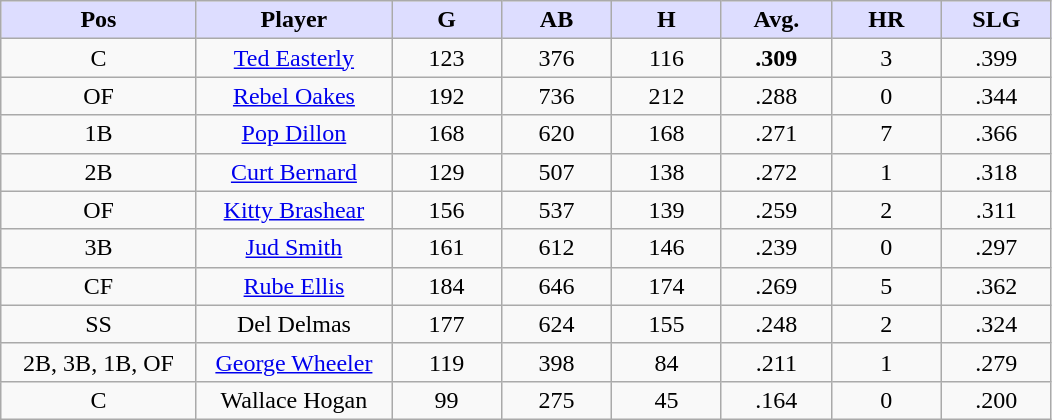<table class="wikitable sortable">
<tr>
<th style="background:#ddf; width:16%;">Pos</th>
<th style="background:#ddf; width:16%;">Player</th>
<th style="background:#ddf; width:9%;">G</th>
<th style="background:#ddf; width:9%;">AB</th>
<th style="background:#ddf; width:9%;">H</th>
<th style="background:#ddf; width:9%;">Avg.</th>
<th style="background:#ddf; width:9%;">HR</th>
<th style="background:#ddf; width:9%;">SLG</th>
</tr>
<tr style="text-align:center;">
<td>C</td>
<td><a href='#'>Ted Easterly</a></td>
<td>123</td>
<td>376</td>
<td>116</td>
<td><strong>.309</strong></td>
<td>3</td>
<td>.399</td>
</tr>
<tr style="text-align:center;">
<td>OF</td>
<td><a href='#'>Rebel Oakes</a></td>
<td>192</td>
<td>736</td>
<td>212</td>
<td>.288</td>
<td>0</td>
<td>.344</td>
</tr>
<tr style="text-align:center;">
<td>1B</td>
<td><a href='#'>Pop Dillon</a></td>
<td>168</td>
<td>620</td>
<td>168</td>
<td>.271</td>
<td>7</td>
<td>.366</td>
</tr>
<tr style="text-align:center;">
<td>2B</td>
<td><a href='#'>Curt Bernard</a></td>
<td>129</td>
<td>507</td>
<td>138</td>
<td>.272</td>
<td>1</td>
<td>.318</td>
</tr>
<tr style="text-align:center;">
<td>OF</td>
<td><a href='#'>Kitty Brashear</a></td>
<td>156</td>
<td>537</td>
<td>139</td>
<td>.259</td>
<td>2</td>
<td>.311</td>
</tr>
<tr style="text-align:center;">
<td>3B</td>
<td><a href='#'>Jud Smith</a></td>
<td>161</td>
<td>612</td>
<td>146</td>
<td>.239</td>
<td>0</td>
<td>.297</td>
</tr>
<tr style="text-align:center;">
<td>CF</td>
<td><a href='#'>Rube Ellis</a></td>
<td>184</td>
<td>646</td>
<td>174</td>
<td>.269</td>
<td>5</td>
<td>.362</td>
</tr>
<tr style="text-align:center;">
<td>SS</td>
<td>Del Delmas</td>
<td>177</td>
<td>624</td>
<td>155</td>
<td>.248</td>
<td>2</td>
<td>.324</td>
</tr>
<tr style="text-align:center;">
<td>2B, 3B, 1B, OF</td>
<td><a href='#'>George Wheeler</a></td>
<td>119</td>
<td>398</td>
<td>84</td>
<td>.211</td>
<td>1</td>
<td>.279</td>
</tr>
<tr style="text-align:center;">
<td>C</td>
<td>Wallace Hogan</td>
<td>99</td>
<td>275</td>
<td>45</td>
<td>.164</td>
<td>0</td>
<td>.200</td>
</tr>
</table>
